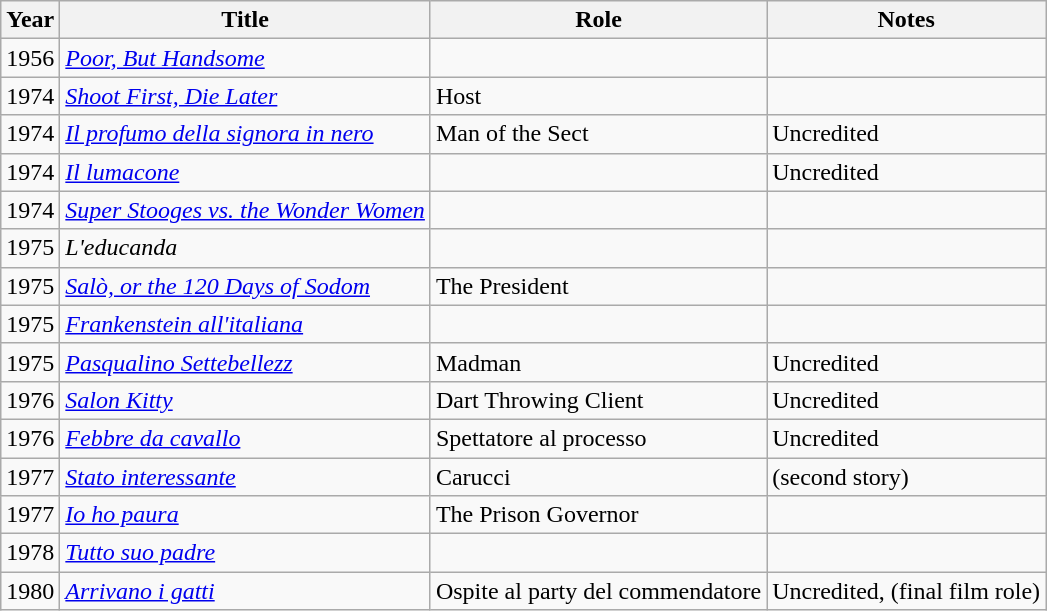<table class="wikitable">
<tr>
<th>Year</th>
<th>Title</th>
<th>Role</th>
<th>Notes</th>
</tr>
<tr>
<td>1956</td>
<td><em><a href='#'>Poor, But Handsome</a></em></td>
<td></td>
<td></td>
</tr>
<tr>
<td>1974</td>
<td><em><a href='#'>Shoot First, Die Later</a></em></td>
<td>Host</td>
<td></td>
</tr>
<tr>
<td>1974</td>
<td><em><a href='#'>Il profumo della signora in nero</a></em></td>
<td>Man of the Sect</td>
<td>Uncredited</td>
</tr>
<tr>
<td>1974</td>
<td><em><a href='#'>Il lumacone</a></em></td>
<td></td>
<td>Uncredited</td>
</tr>
<tr>
<td>1974</td>
<td><em><a href='#'>Super Stooges vs. the Wonder Women</a></em></td>
<td></td>
<td></td>
</tr>
<tr>
<td>1975</td>
<td><em>L'educanda</em></td>
<td></td>
<td></td>
</tr>
<tr>
<td>1975</td>
<td><em><a href='#'>Salò, or the 120 Days of Sodom</a></em></td>
<td>The President</td>
<td></td>
</tr>
<tr>
<td>1975</td>
<td><em><a href='#'>Frankenstein all'italiana</a></em></td>
<td></td>
<td></td>
</tr>
<tr>
<td>1975</td>
<td><em><a href='#'>Pasqualino Settebellezz</a></em></td>
<td>Madman</td>
<td>Uncredited</td>
</tr>
<tr>
<td>1976</td>
<td><em><a href='#'>Salon Kitty</a></em></td>
<td>Dart Throwing Client</td>
<td>Uncredited</td>
</tr>
<tr>
<td>1976</td>
<td><em><a href='#'>Febbre da cavallo</a></em></td>
<td>Spettatore al processo</td>
<td>Uncredited</td>
</tr>
<tr>
<td>1977</td>
<td><em><a href='#'>Stato interessante</a></em></td>
<td>Carucci</td>
<td>(second story)</td>
</tr>
<tr>
<td>1977</td>
<td><em><a href='#'>Io ho paura</a></em></td>
<td>The Prison Governor</td>
<td></td>
</tr>
<tr>
<td>1978</td>
<td><em><a href='#'>Tutto suo padre</a></em></td>
<td></td>
<td></td>
</tr>
<tr>
<td>1980</td>
<td><em><a href='#'>Arrivano i gatti</a></em></td>
<td>Ospite al party del commendatore</td>
<td>Uncredited, (final film role)</td>
</tr>
</table>
